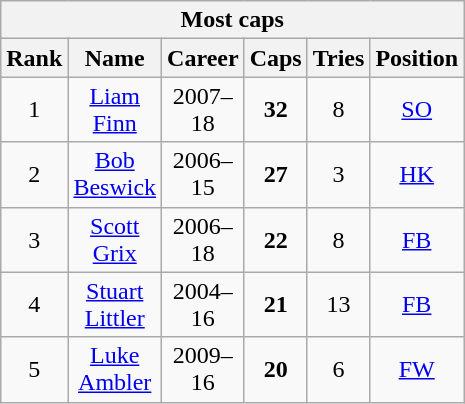<table class="wikitable" style="text-align:center;">
<tr>
<th colspan="6">Most caps</th>
</tr>
<tr>
<th style="width:15px;">Rank</th>
<th style="width:15px;">Name</th>
<th style="width:15px;">Career</th>
<th style="width:15px;">Caps</th>
<th style="width:15px;">Tries</th>
<th style="width:15px;">Position</th>
</tr>
<tr>
<td>1</td>
<td><a href='#'>Liam Finn</a></td>
<td>2007–18</td>
<td><strong>32</strong></td>
<td>8</td>
<td><a href='#'>SO</a></td>
</tr>
<tr>
<td>2</td>
<td><a href='#'>Bob Beswick</a></td>
<td>2006–15</td>
<td><strong>27</strong></td>
<td>3</td>
<td><a href='#'>HK</a></td>
</tr>
<tr>
<td>3</td>
<td><a href='#'>Scott Grix</a></td>
<td>2006–18</td>
<td><strong>22</strong></td>
<td>8</td>
<td><a href='#'>FB</a></td>
</tr>
<tr>
<td>4</td>
<td><a href='#'>Stuart Littler</a></td>
<td>2004–16</td>
<td><strong>21</strong></td>
<td>13</td>
<td><a href='#'>FB</a></td>
</tr>
<tr>
<td>5</td>
<td><a href='#'>Luke Ambler</a></td>
<td>2009–16</td>
<td><strong>20</strong></td>
<td>6</td>
<td><a href='#'>FW</a></td>
</tr>
</table>
